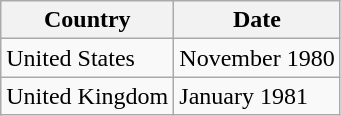<table class="wikitable plainrowheaders">
<tr>
<th scope="col">Country</th>
<th scope="col">Date</th>
</tr>
<tr>
<td>United States</td>
<td>November 1980</td>
</tr>
<tr>
<td>United Kingdom</td>
<td>January 1981</td>
</tr>
</table>
